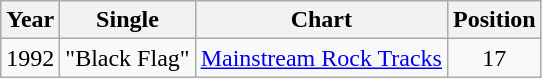<table class="wikitable">
<tr>
<th>Year</th>
<th>Single</th>
<th>Chart</th>
<th>Position</th>
</tr>
<tr>
<td>1992</td>
<td>"Black Flag"</td>
<td><a href='#'>Mainstream Rock Tracks</a></td>
<td align="center">17</td>
</tr>
</table>
